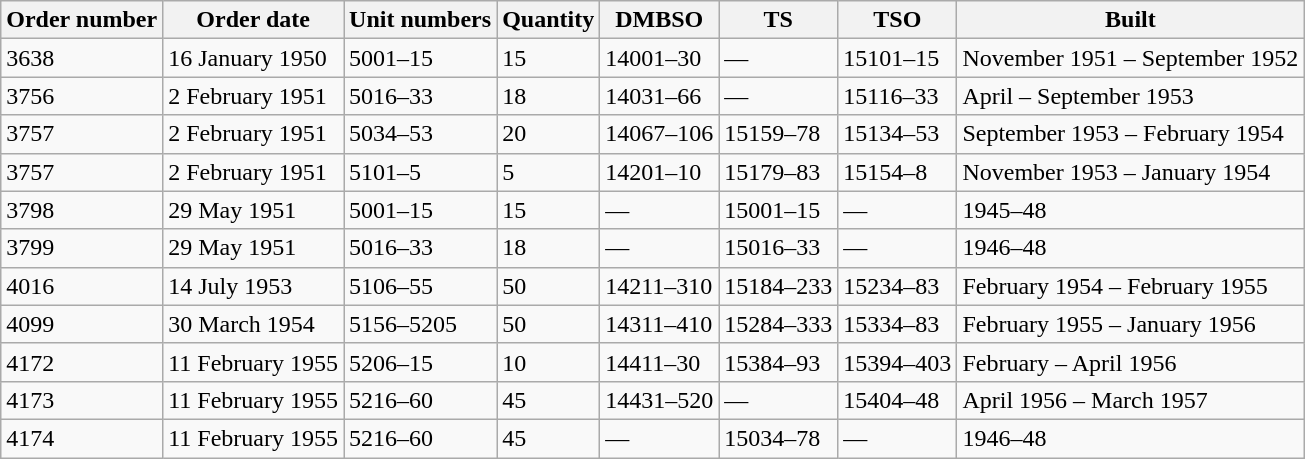<table class=wikitable>
<tr>
<th>Order number</th>
<th>Order date</th>
<th>Unit numbers</th>
<th>Quantity</th>
<th>DMBSO</th>
<th>TS</th>
<th>TSO</th>
<th>Built</th>
</tr>
<tr>
<td>3638</td>
<td>16 January 1950</td>
<td>5001–15</td>
<td>15</td>
<td>14001–30</td>
<td>—</td>
<td>15101–15</td>
<td>November 1951 – September 1952</td>
</tr>
<tr>
<td>3756</td>
<td>2 February 1951</td>
<td>5016–33</td>
<td>18</td>
<td>14031–66</td>
<td>—</td>
<td>15116–33</td>
<td>April – September 1953</td>
</tr>
<tr>
<td>3757</td>
<td>2 February 1951</td>
<td>5034–53</td>
<td>20</td>
<td>14067–106</td>
<td>15159–78</td>
<td>15134–53</td>
<td>September 1953 – February 1954</td>
</tr>
<tr>
<td>3757</td>
<td>2 February 1951</td>
<td>5101–5</td>
<td>5</td>
<td>14201–10</td>
<td>15179–83</td>
<td>15154–8</td>
<td>November 1953 – January 1954</td>
</tr>
<tr>
<td>3798</td>
<td>29 May 1951</td>
<td>5001–15</td>
<td>15</td>
<td>—</td>
<td>15001–15</td>
<td>—</td>
<td>1945–48</td>
</tr>
<tr>
<td>3799</td>
<td>29 May 1951</td>
<td>5016–33</td>
<td>18</td>
<td>—</td>
<td>15016–33</td>
<td>—</td>
<td>1946–48</td>
</tr>
<tr>
<td>4016</td>
<td>14 July 1953</td>
<td>5106–55</td>
<td>50</td>
<td>14211–310</td>
<td>15184–233</td>
<td>15234–83</td>
<td>February 1954 – February 1955</td>
</tr>
<tr>
<td>4099</td>
<td>30 March 1954</td>
<td>5156–5205</td>
<td>50</td>
<td>14311–410</td>
<td>15284–333</td>
<td>15334–83</td>
<td>February 1955 – January 1956</td>
</tr>
<tr>
<td>4172</td>
<td>11 February 1955</td>
<td>5206–15</td>
<td>10</td>
<td>14411–30</td>
<td>15384–93</td>
<td>15394–403</td>
<td>February – April 1956</td>
</tr>
<tr>
<td>4173</td>
<td>11 February 1955</td>
<td>5216–60</td>
<td>45</td>
<td>14431–520</td>
<td>—</td>
<td>15404–48</td>
<td>April 1956 – March 1957</td>
</tr>
<tr>
<td>4174</td>
<td>11 February 1955</td>
<td>5216–60</td>
<td>45</td>
<td>—</td>
<td>15034–78</td>
<td>—</td>
<td>1946–48</td>
</tr>
</table>
